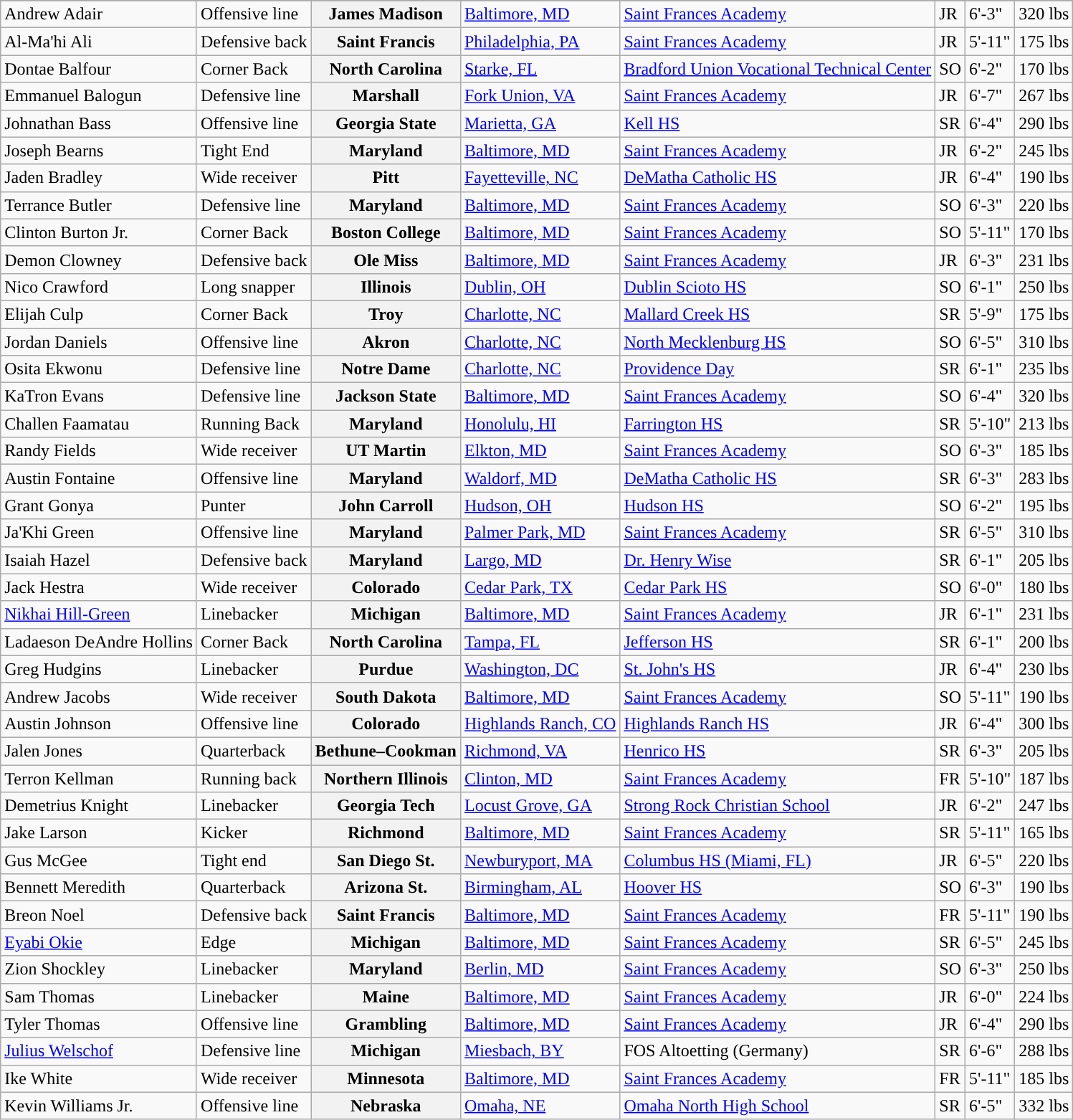<table class="wikitable mw-collapsible mw-collapsed">
<tr>
</tr>
<tr>
<td>Andrew Adair</td>
<td>Offensive line</td>
<th>James Madison</th>
<td><a href='#'>Baltimore, MD</a></td>
<td><a href='#'>Saint Frances Academy</a></td>
<td>JR</td>
<td>6'-3"</td>
<td>320 lbs</td>
</tr>
<tr>
<td>Al-Ma'hi Ali</td>
<td>Defensive back</td>
<th>Saint Francis</th>
<td><a href='#'>Philadelphia, PA</a></td>
<td><a href='#'>Saint Frances Academy</a></td>
<td>JR</td>
<td>5'-11"</td>
<td>175 lbs</td>
</tr>
<tr>
<td>Dontae Balfour</td>
<td>Corner Back</td>
<th>North Carolina</th>
<td><a href='#'>Starke, FL</a></td>
<td><a href='#'>Bradford Union Vocational Technical Center</a></td>
<td>SO</td>
<td>6'-2"</td>
<td>170 lbs</td>
</tr>
<tr>
<td>Emmanuel Balogun</td>
<td>Defensive line</td>
<th>Marshall</th>
<td><a href='#'>Fork Union, VA</a></td>
<td><a href='#'>Saint Frances Academy</a></td>
<td>JR</td>
<td>6'-7"</td>
<td>267 lbs</td>
</tr>
<tr>
<td>Johnathan Bass</td>
<td>Offensive line</td>
<th>Georgia State</th>
<td><a href='#'>Marietta, GA</a></td>
<td><a href='#'>Kell HS</a></td>
<td>SR</td>
<td>6'-4"</td>
<td>290 lbs</td>
</tr>
<tr>
<td>Joseph Bearns</td>
<td>Tight End</td>
<th>Maryland</th>
<td><a href='#'>Baltimore, MD</a></td>
<td><a href='#'>Saint Frances Academy</a></td>
<td>JR</td>
<td>6'-2"</td>
<td>245 lbs</td>
</tr>
<tr>
<td>Jaden Bradley</td>
<td>Wide receiver</td>
<th>Pitt</th>
<td><a href='#'>Fayetteville, NC</a></td>
<td><a href='#'>DeMatha Catholic HS</a></td>
<td>JR</td>
<td>6'-4"</td>
<td>190 lbs</td>
</tr>
<tr>
<td>Terrance Butler</td>
<td>Defensive line</td>
<th>Maryland</th>
<td><a href='#'>Baltimore, MD</a></td>
<td><a href='#'>Saint Frances Academy</a></td>
<td>SO</td>
<td>6'-3"</td>
<td>220 lbs</td>
</tr>
<tr>
<td>Clinton Burton Jr.</td>
<td>Corner Back</td>
<th>Boston College</th>
<td><a href='#'>Baltimore, MD</a></td>
<td><a href='#'>Saint Frances Academy</a></td>
<td>SO</td>
<td>5'-11"</td>
<td>170 lbs</td>
</tr>
<tr>
<td>Demon Clowney</td>
<td>Defensive back</td>
<th>Ole Miss</th>
<td><a href='#'>Baltimore, MD</a></td>
<td><a href='#'>Saint Frances Academy</a></td>
<td>JR</td>
<td>6'-3"</td>
<td>231 lbs</td>
</tr>
<tr>
<td>Nico Crawford</td>
<td>Long snapper</td>
<th>Illinois</th>
<td><a href='#'>Dublin, OH</a></td>
<td><a href='#'>Dublin Scioto HS</a></td>
<td>SO</td>
<td>6'-1"</td>
<td>250 lbs</td>
</tr>
<tr>
<td>Elijah Culp</td>
<td>Corner Back</td>
<th>Troy</th>
<td><a href='#'>Charlotte, NC</a></td>
<td><a href='#'>Mallard Creek HS</a></td>
<td>SR</td>
<td>5'-9"</td>
<td>175 lbs</td>
</tr>
<tr>
<td>Jordan Daniels</td>
<td>Offensive line</td>
<th>Akron</th>
<td><a href='#'>Charlotte, NC</a></td>
<td><a href='#'>North Mecklenburg HS</a></td>
<td>SO</td>
<td>6'-5"</td>
<td>310 lbs</td>
</tr>
<tr>
<td>Osita Ekwonu</td>
<td>Defensive line</td>
<th>Notre Dame</th>
<td><a href='#'>Charlotte, NC</a></td>
<td><a href='#'>Providence Day</a></td>
<td>SR</td>
<td>6'-1"</td>
<td>235 lbs</td>
</tr>
<tr>
<td>KaTron Evans</td>
<td>Defensive line</td>
<th>Jackson State</th>
<td><a href='#'>Baltimore, MD</a></td>
<td><a href='#'>Saint Frances Academy</a></td>
<td>SO</td>
<td>6'-4"</td>
<td>320 lbs</td>
</tr>
<tr>
<td>Challen Faamatau</td>
<td>Running Back</td>
<th>Maryland</th>
<td><a href='#'>Honolulu, HI</a></td>
<td><a href='#'>Farrington HS</a></td>
<td>SR</td>
<td>5'-10"</td>
<td>213 lbs</td>
</tr>
<tr>
<td>Randy Fields</td>
<td>Wide receiver</td>
<th>UT Martin</th>
<td><a href='#'>Elkton, MD</a></td>
<td><a href='#'>Saint Frances Academy</a></td>
<td>SO</td>
<td>6'-3"</td>
<td>185 lbs</td>
</tr>
<tr>
<td>Austin Fontaine</td>
<td>Offensive line</td>
<th>Maryland</th>
<td><a href='#'>Waldorf, MD</a></td>
<td><a href='#'>DeMatha Catholic HS</a></td>
<td>SR</td>
<td>6'-3"</td>
<td>283 lbs</td>
</tr>
<tr>
<td>Grant Gonya</td>
<td>Punter</td>
<th>John Carroll</th>
<td><a href='#'>Hudson, OH</a></td>
<td><a href='#'>Hudson HS</a></td>
<td>SO</td>
<td>6'-2"</td>
<td>195 lbs</td>
</tr>
<tr>
<td>Ja'Khi Green</td>
<td>Offensive line</td>
<th>Maryland</th>
<td><a href='#'>Palmer Park, MD</a></td>
<td><a href='#'>Saint Frances Academy</a></td>
<td>SR</td>
<td>6'-5"</td>
<td>310 lbs</td>
</tr>
<tr>
<td>Isaiah Hazel</td>
<td>Defensive back</td>
<th>Maryland</th>
<td><a href='#'>Largo, MD</a></td>
<td><a href='#'>Dr. Henry Wise</a></td>
<td>SR</td>
<td>6'-1"</td>
<td>205 lbs</td>
</tr>
<tr>
<td>Jack Hestra</td>
<td>Wide receiver</td>
<th>Colorado</th>
<td><a href='#'>Cedar Park, TX</a></td>
<td><a href='#'>Cedar Park HS</a></td>
<td>SO</td>
<td>6'-0"</td>
<td>180 lbs</td>
</tr>
<tr>
<td><a href='#'>Nikhai Hill-Green</a></td>
<td>Linebacker</td>
<th>Michigan</th>
<td><a href='#'>Baltimore, MD</a></td>
<td><a href='#'>Saint Frances Academy</a></td>
<td>JR</td>
<td>6'-1"</td>
<td>231 lbs</td>
</tr>
<tr>
<td>Ladaeson DeAndre Hollins</td>
<td>Corner Back</td>
<th>North Carolina</th>
<td><a href='#'>Tampa, FL</a></td>
<td><a href='#'>Jefferson HS</a></td>
<td>SR</td>
<td>6'-1"</td>
<td>200 lbs</td>
</tr>
<tr>
<td>Greg Hudgins</td>
<td>Linebacker</td>
<th>Purdue</th>
<td><a href='#'>Washington, DC</a></td>
<td><a href='#'>St. John's HS</a></td>
<td>JR</td>
<td>6'-4"</td>
<td>230 lbs</td>
</tr>
<tr>
<td>Andrew Jacobs</td>
<td>Wide receiver</td>
<th>South Dakota</th>
<td><a href='#'>Baltimore, MD</a></td>
<td><a href='#'>Saint Frances Academy</a></td>
<td>SO</td>
<td>5'-11"</td>
<td>190 lbs</td>
</tr>
<tr>
<td>Austin Johnson</td>
<td>Offensive line</td>
<th>Colorado</th>
<td><a href='#'>Highlands Ranch, CO</a></td>
<td><a href='#'>Highlands Ranch HS</a></td>
<td>JR</td>
<td>6'-4"</td>
<td>300 lbs</td>
</tr>
<tr>
<td>Jalen Jones</td>
<td>Quarterback</td>
<th>Bethune–Cookman</th>
<td><a href='#'>Richmond, VA</a></td>
<td><a href='#'>Henrico HS</a></td>
<td>SR</td>
<td>6'-3"</td>
<td>205 lbs</td>
</tr>
<tr>
<td>Terron Kellman</td>
<td>Running back</td>
<th>Northern Illinois</th>
<td><a href='#'>Clinton, MD</a></td>
<td><a href='#'>Saint Frances Academy</a></td>
<td>FR</td>
<td>5'-10"</td>
<td>187 lbs</td>
</tr>
<tr>
<td>Demetrius Knight</td>
<td>Linebacker</td>
<th>Georgia Tech</th>
<td><a href='#'>Locust Grove, GA</a></td>
<td><a href='#'>Strong Rock Christian School</a></td>
<td>JR</td>
<td>6'-2"</td>
<td>247 lbs</td>
</tr>
<tr>
<td>Jake Larson</td>
<td>Kicker</td>
<th>Richmond</th>
<td><a href='#'>Baltimore, MD</a></td>
<td><a href='#'>Saint Frances Academy</a></td>
<td>SR</td>
<td>5'-11"</td>
<td>165 lbs</td>
</tr>
<tr>
<td>Gus McGee</td>
<td>Tight end</td>
<th>San Diego St.</th>
<td><a href='#'>Newburyport, MA</a></td>
<td><a href='#'>Columbus HS (Miami, FL)</a></td>
<td>JR</td>
<td>6'-5"</td>
<td>220 lbs</td>
</tr>
<tr>
<td>Bennett Meredith</td>
<td>Quarterback</td>
<th>Arizona St.</th>
<td><a href='#'>Birmingham, AL</a></td>
<td><a href='#'>Hoover HS</a></td>
<td>SO</td>
<td>6'-3"</td>
<td>190 lbs</td>
</tr>
<tr>
<td>Breon Noel</td>
<td>Defensive back</td>
<th>Saint Francis</th>
<td><a href='#'>Baltimore, MD</a></td>
<td><a href='#'>Saint Frances Academy</a></td>
<td>FR</td>
<td>5'-11"</td>
<td>190 lbs</td>
</tr>
<tr>
<td><a href='#'>Eyabi Okie</a></td>
<td>Edge</td>
<th>Michigan</th>
<td><a href='#'>Baltimore, MD</a></td>
<td><a href='#'>Saint Frances Academy</a></td>
<td>SR</td>
<td>6'-5"</td>
<td>245 lbs</td>
</tr>
<tr>
<td>Zion Shockley</td>
<td>Linebacker</td>
<th>Maryland</th>
<td><a href='#'>Berlin, MD</a></td>
<td><a href='#'>Saint Frances Academy</a></td>
<td>SO</td>
<td>6'-3"</td>
<td>250 lbs</td>
</tr>
<tr>
<td>Sam Thomas</td>
<td>Linebacker</td>
<th>Maine</th>
<td><a href='#'>Baltimore, MD</a></td>
<td><a href='#'>Saint Frances Academy</a></td>
<td>JR</td>
<td>6'-0"</td>
<td>224 lbs</td>
</tr>
<tr>
<td>Tyler Thomas</td>
<td>Offensive line</td>
<th>Grambling</th>
<td><a href='#'>Baltimore, MD</a></td>
<td><a href='#'>Saint Frances Academy</a></td>
<td>JR</td>
<td>6'-4"</td>
<td>290 lbs</td>
</tr>
<tr>
<td><a href='#'>Julius Welschof</a></td>
<td>Defensive line</td>
<th>Michigan</th>
<td><a href='#'>Miesbach, BY</a></td>
<td>FOS Altoetting (Germany)</td>
<td>SR</td>
<td>6'-6"</td>
<td>288 lbs</td>
</tr>
<tr>
<td>Ike White</td>
<td>Wide receiver</td>
<th>Minnesota</th>
<td><a href='#'>Baltimore, MD</a></td>
<td><a href='#'>Saint Frances Academy</a></td>
<td>FR</td>
<td>5'-11"</td>
<td>185 lbs</td>
</tr>
<tr>
<td>Kevin Williams Jr.</td>
<td>Offensive line</td>
<th>Nebraska</th>
<td><a href='#'>Omaha, NE</a></td>
<td><a href='#'>Omaha North High School</a></td>
<td>SR</td>
<td>6'-5"</td>
<td>332 lbs</td>
</tr>
</table>
